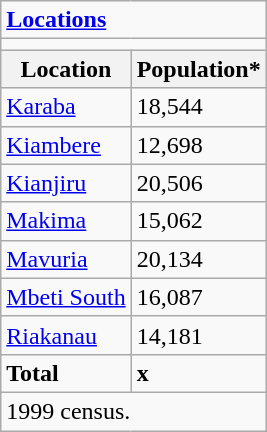<table class="wikitable">
<tr>
<td colspan="2"><strong><a href='#'>Locations</a></strong></td>
</tr>
<tr>
<td colspan="2"></td>
</tr>
<tr>
<th>Location</th>
<th>Population*</th>
</tr>
<tr>
<td><a href='#'>Karaba</a></td>
<td>18,544</td>
</tr>
<tr>
<td><a href='#'>Kiambere</a></td>
<td>12,698</td>
</tr>
<tr>
<td><a href='#'>Kianjiru</a></td>
<td>20,506</td>
</tr>
<tr>
<td><a href='#'>Makima</a></td>
<td>15,062</td>
</tr>
<tr>
<td><a href='#'>Mavuria</a></td>
<td>20,134</td>
</tr>
<tr>
<td><a href='#'>Mbeti South</a></td>
<td>16,087</td>
</tr>
<tr>
<td><a href='#'>Riakanau</a></td>
<td>14,181</td>
</tr>
<tr>
<td><strong>Total</strong></td>
<td><strong>x</strong></td>
</tr>
<tr>
<td colspan="2">1999 census.</td>
</tr>
</table>
